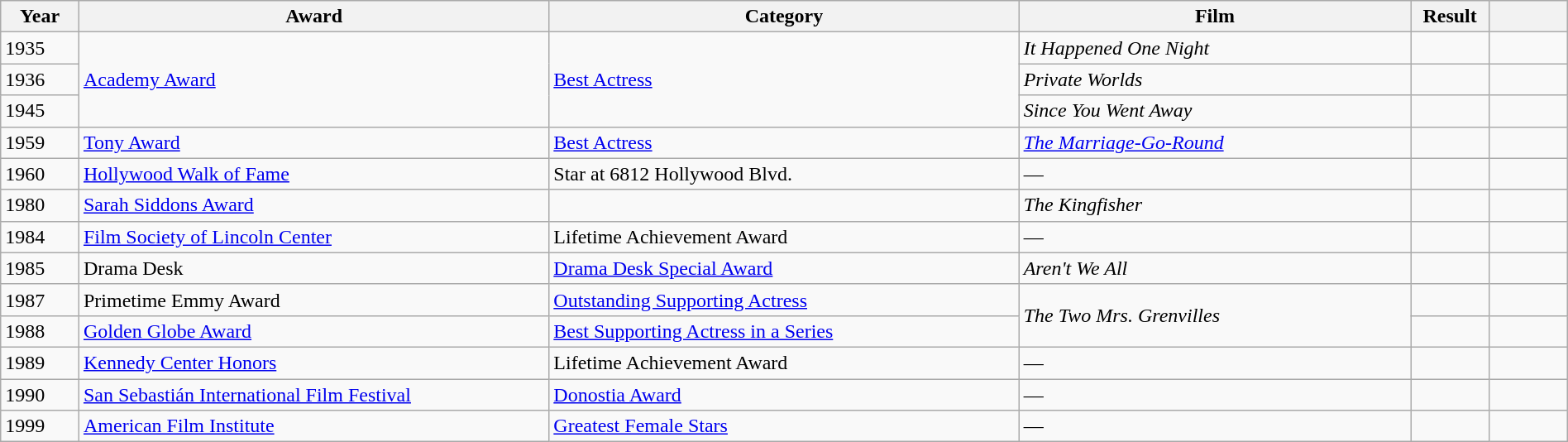<table class="wikitable sortable" style="width:100%;">
<tr>
<th style="width:5%;">Year</th>
<th style="width:30%;">Award</th>
<th style="width:30%;">Category</th>
<th style="width:25%;">Film</th>
<th style="width:5%;">Result</th>
<th style="width:5%;" class="unsortable"></th>
</tr>
<tr>
<td>1935</td>
<td rowspan="3"><a href='#'>Academy Award</a></td>
<td rowspan="3"><a href='#'>Best Actress</a></td>
<td><em>It Happened One Night</em></td>
<td></td>
<td></td>
</tr>
<tr>
<td>1936</td>
<td><em>Private Worlds</em></td>
<td></td>
<td></td>
</tr>
<tr>
<td>1945</td>
<td><em>Since You Went Away</em></td>
<td></td>
<td></td>
</tr>
<tr>
<td>1959</td>
<td><a href='#'>Tony Award</a></td>
<td><a href='#'>Best Actress</a></td>
<td><em><a href='#'>The Marriage-Go-Round</a></em></td>
<td></td>
<td></td>
</tr>
<tr>
<td>1960</td>
<td><a href='#'>Hollywood Walk of Fame</a></td>
<td>Star at 6812 Hollywood Blvd.</td>
<td>—</td>
<td></td>
<td></td>
</tr>
<tr>
<td>1980</td>
<td><a href='#'>Sarah Siddons Award</a></td>
<td></td>
<td><em>The Kingfisher</em></td>
<td></td>
<td></td>
</tr>
<tr>
<td>1984</td>
<td><a href='#'>Film Society of Lincoln Center</a></td>
<td>Lifetime Achievement Award</td>
<td>—</td>
<td></td>
<td></td>
</tr>
<tr>
<td>1985</td>
<td>Drama Desk</td>
<td><a href='#'>Drama Desk Special Award</a></td>
<td><em>Aren't We All</em></td>
<td></td>
<td></td>
</tr>
<tr>
<td>1987</td>
<td>Primetime Emmy Award</td>
<td><a href='#'>Outstanding Supporting Actress</a></td>
<td rowspan="2"><em>The Two Mrs. Grenvilles</em></td>
<td></td>
<td></td>
</tr>
<tr>
<td>1988</td>
<td><a href='#'>Golden Globe Award</a></td>
<td><a href='#'>Best Supporting Actress in a Series</a></td>
<td></td>
<td></td>
</tr>
<tr>
<td>1989</td>
<td><a href='#'>Kennedy Center Honors</a></td>
<td>Lifetime Achievement Award</td>
<td>—</td>
<td></td>
<td></td>
</tr>
<tr>
<td>1990</td>
<td><a href='#'>San Sebastián International Film Festival</a></td>
<td><a href='#'>Donostia Award</a></td>
<td>—</td>
<td></td>
<td></td>
</tr>
<tr>
<td>1999</td>
<td><a href='#'>American Film Institute</a></td>
<td><a href='#'>Greatest Female Stars</a></td>
<td>—</td>
<td></td>
<td></td>
</tr>
</table>
